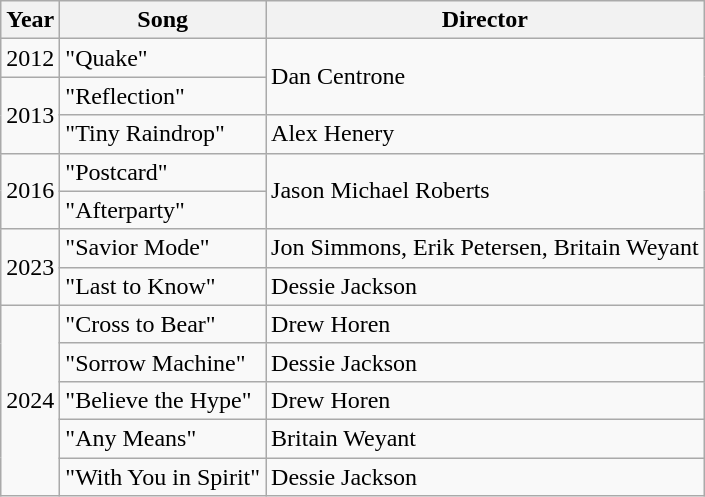<table class="wikitable">
<tr>
<th>Year</th>
<th>Song</th>
<th>Director</th>
</tr>
<tr>
<td>2012</td>
<td>"Quake"</td>
<td rowspan="2">Dan Centrone</td>
</tr>
<tr>
<td rowspan="2">2013</td>
<td>"Reflection"</td>
</tr>
<tr>
<td>"Tiny Raindrop"</td>
<td>Alex Henery</td>
</tr>
<tr>
<td rowspan="2">2016</td>
<td>"Postcard"</td>
<td rowspan="2">Jason Michael Roberts</td>
</tr>
<tr>
<td>"Afterparty"</td>
</tr>
<tr>
<td rowspan="2">2023</td>
<td>"Savior Mode"</td>
<td>Jon Simmons, Erik Petersen, Britain Weyant</td>
</tr>
<tr>
<td>"Last to Know"</td>
<td>Dessie Jackson</td>
</tr>
<tr>
<td rowspan="5">2024</td>
<td>"Cross to Bear"</td>
<td>Drew Horen</td>
</tr>
<tr>
<td>"Sorrow Machine"</td>
<td>Dessie Jackson</td>
</tr>
<tr>
<td>"Believe the Hype"</td>
<td>Drew Horen</td>
</tr>
<tr>
<td>"Any Means"</td>
<td>Britain Weyant</td>
</tr>
<tr>
<td>"With You in Spirit"</td>
<td>Dessie Jackson</td>
</tr>
</table>
